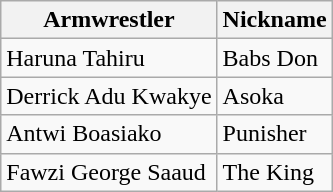<table class="wikitable">
<tr>
<th>Armwrestler</th>
<th>Nickname</th>
</tr>
<tr>
<td>Haruna Tahiru</td>
<td>Babs Don</td>
</tr>
<tr>
<td>Derrick Adu Kwakye</td>
<td>Asoka</td>
</tr>
<tr>
<td>Antwi Boasiako</td>
<td>Punisher</td>
</tr>
<tr>
<td>Fawzi George Saaud</td>
<td>The King</td>
</tr>
</table>
